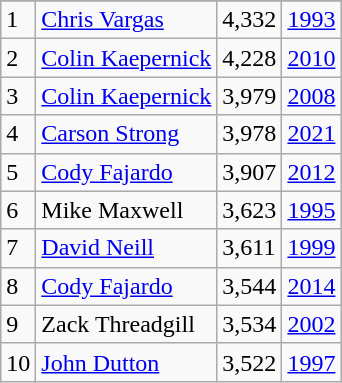<table class="wikitable">
<tr>
</tr>
<tr>
<td>1</td>
<td><a href='#'>Chris Vargas</a></td>
<td><abbr>4,332</abbr></td>
<td><a href='#'>1993</a></td>
</tr>
<tr>
<td>2</td>
<td><a href='#'>Colin Kaepernick</a></td>
<td><abbr>4,228</abbr></td>
<td><a href='#'>2010</a></td>
</tr>
<tr>
<td>3</td>
<td><a href='#'>Colin Kaepernick</a></td>
<td><abbr>3,979</abbr></td>
<td><a href='#'>2008</a></td>
</tr>
<tr>
<td>4</td>
<td><a href='#'>Carson Strong</a></td>
<td><abbr>3,978</abbr></td>
<td><a href='#'>2021</a></td>
</tr>
<tr>
<td>5</td>
<td><a href='#'>Cody Fajardo</a></td>
<td><abbr>3,907</abbr></td>
<td><a href='#'>2012</a></td>
</tr>
<tr>
<td>6</td>
<td>Mike Maxwell</td>
<td><abbr>3,623</abbr></td>
<td><a href='#'>1995</a></td>
</tr>
<tr>
<td>7</td>
<td><a href='#'>David Neill</a></td>
<td><abbr>3,611</abbr></td>
<td><a href='#'>1999</a></td>
</tr>
<tr>
<td>8</td>
<td><a href='#'>Cody Fajardo</a></td>
<td><abbr>3,544</abbr></td>
<td><a href='#'>2014</a></td>
</tr>
<tr>
<td>9</td>
<td>Zack Threadgill</td>
<td><abbr>3,534</abbr></td>
<td><a href='#'>2002</a></td>
</tr>
<tr>
<td>10</td>
<td><a href='#'>John Dutton</a></td>
<td><abbr>3,522</abbr></td>
<td><a href='#'>1997</a></td>
</tr>
</table>
